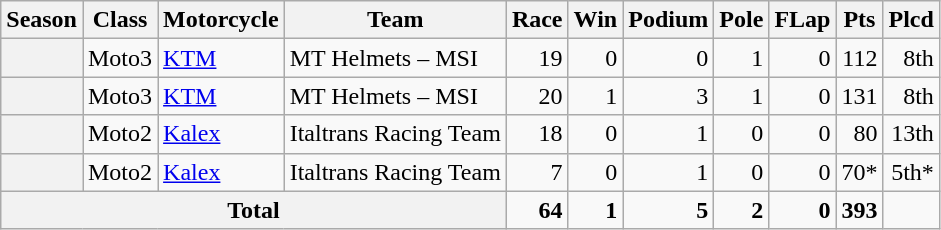<table class="wikitable" style="text-align:right;">
<tr>
<th>Season</th>
<th>Class</th>
<th>Motorcycle</th>
<th>Team</th>
<th>Race</th>
<th>Win</th>
<th>Podium</th>
<th>Pole</th>
<th>FLap</th>
<th>Pts</th>
<th>Plcd</th>
</tr>
<tr>
<th></th>
<td>Moto3</td>
<td style="text-align:left;"><a href='#'>KTM</a></td>
<td style="text-align:left;">MT Helmets – MSI</td>
<td>19</td>
<td>0</td>
<td>0</td>
<td>1</td>
<td>0</td>
<td>112</td>
<td>8th</td>
</tr>
<tr>
<th></th>
<td>Moto3</td>
<td style="text-align:left;"><a href='#'>KTM</a></td>
<td style="text-align:left;">MT Helmets – MSI</td>
<td>20</td>
<td>1</td>
<td>3</td>
<td>1</td>
<td>0</td>
<td>131</td>
<td>8th</td>
</tr>
<tr>
<th></th>
<td>Moto2</td>
<td style="text-align:left;"><a href='#'>Kalex</a></td>
<td style="text-align:left;">Italtrans Racing Team</td>
<td>18</td>
<td>0</td>
<td>1</td>
<td>0</td>
<td>0</td>
<td>80</td>
<td>13th</td>
</tr>
<tr>
<th></th>
<td>Moto2</td>
<td style="text-align:left;"><a href='#'>Kalex</a></td>
<td style="text-align:left;">Italtrans Racing Team</td>
<td>7</td>
<td>0</td>
<td>1</td>
<td>0</td>
<td>0</td>
<td>70*</td>
<td>5th*</td>
</tr>
<tr>
<th colspan="4">Total</th>
<td><strong>64</strong></td>
<td><strong>1</strong></td>
<td><strong>5</strong></td>
<td><strong>2</strong></td>
<td><strong>0</strong></td>
<td><strong>393</strong></td>
<td></td>
</tr>
</table>
